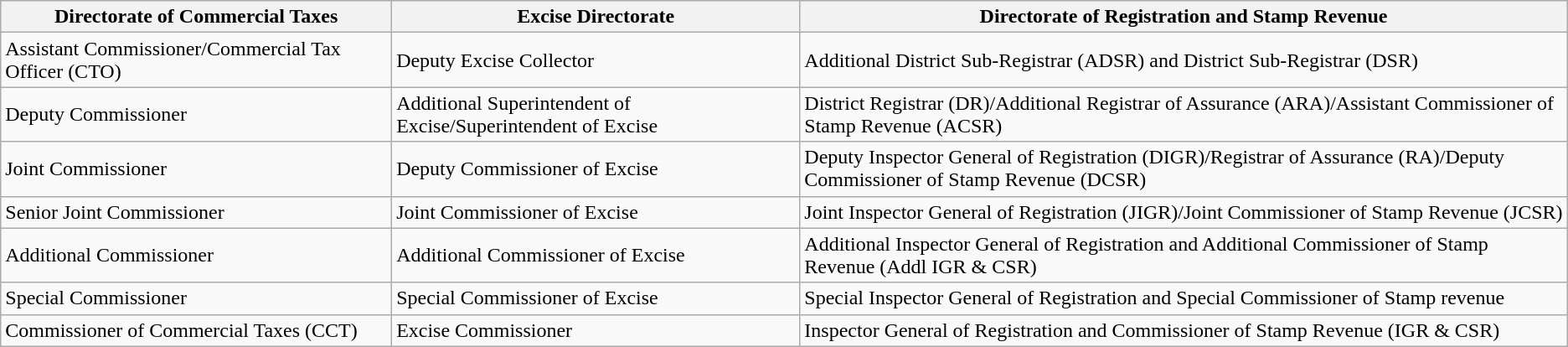<table class="wikitable">
<tr>
<th>Directorate of Commercial Taxes</th>
<th>Excise Directorate</th>
<th>Directorate of Registration and Stamp Revenue</th>
</tr>
<tr>
<td>Assistant Commissioner/Commercial Tax Officer (CTO)</td>
<td>Deputy Excise Collector</td>
<td>Additional District Sub-Registrar (ADSR) and District Sub-Registrar (DSR)</td>
</tr>
<tr>
<td>Deputy Commissioner</td>
<td>Additional Superintendent of Excise/Superintendent of Excise</td>
<td>District Registrar (DR)/Additional Registrar of Assurance (ARA)/Assistant Commissioner of Stamp Revenue (ACSR)</td>
</tr>
<tr>
<td>Joint Commissioner</td>
<td>Deputy Commissioner of Excise</td>
<td>Deputy Inspector General of Registration (DIGR)/Registrar of Assurance (RA)/Deputy Commissioner of Stamp Revenue (DCSR)</td>
</tr>
<tr>
<td>Senior Joint Commissioner</td>
<td>Joint Commissioner of Excise</td>
<td>Joint Inspector General of Registration (JIGR)/Joint Commissioner of Stamp Revenue (JCSR)</td>
</tr>
<tr>
<td>Additional Commissioner</td>
<td>Additional Commissioner of Excise</td>
<td>Additional Inspector General of Registration and Additional Commissioner of Stamp Revenue (Addl IGR & CSR)</td>
</tr>
<tr>
<td>Special Commissioner</td>
<td>Special Commissioner of Excise</td>
<td>Special Inspector General of Registration and Special Commissioner of Stamp revenue</td>
</tr>
<tr>
<td>Commissioner of Commercial Taxes (CCT)</td>
<td>Excise Commissioner</td>
<td>Inspector General of Registration and Commissioner of Stamp Revenue (IGR & CSR)</td>
</tr>
</table>
